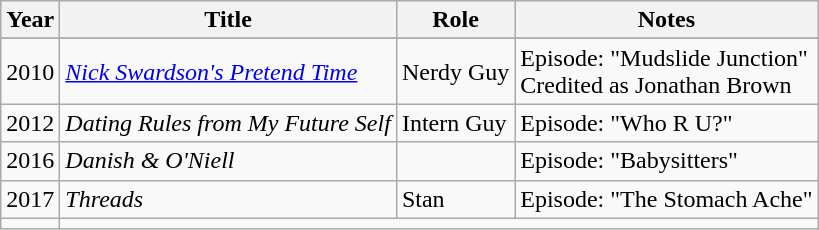<table class="wikitable sortable">
<tr>
<th>Year</th>
<th>Title</th>
<th>Role</th>
<th>Notes</th>
</tr>
<tr>
</tr>
<tr>
<td>2010</td>
<td><em><a href='#'>Nick Swardson's Pretend Time</a></em></td>
<td>Nerdy Guy</td>
<td>Episode: "Mudslide Junction"<br>Credited as Jonathan Brown</td>
</tr>
<tr>
<td>2012</td>
<td><em>Dating Rules from My Future Self</em></td>
<td>Intern Guy</td>
<td>Episode: "Who R U?"</td>
</tr>
<tr>
<td>2016</td>
<td><em>Danish & O'Niell</em></td>
<td></td>
<td>Episode: "Babysitters"</td>
</tr>
<tr>
<td>2017</td>
<td><em>Threads</em></td>
<td>Stan</td>
<td>Episode: "The Stomach Ache"</td>
</tr>
<tr>
<td></td>
</tr>
</table>
